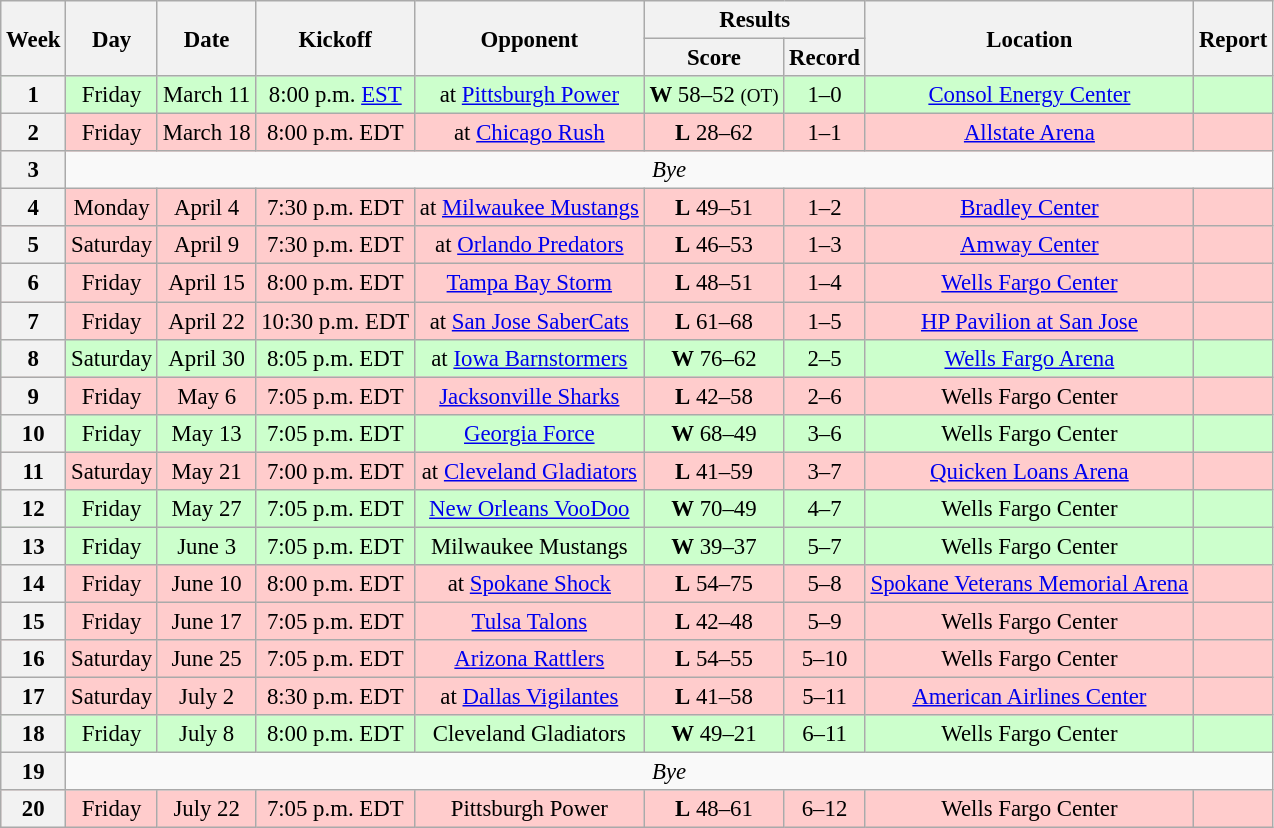<table class="wikitable" style="font-size: 95%;">
<tr>
<th rowspan="2">Week</th>
<th rowspan="2">Day</th>
<th rowspan="2">Date</th>
<th rowspan="2">Kickoff</th>
<th rowspan="2">Opponent</th>
<th colspan="2">Results</th>
<th rowspan="2">Location</th>
<th rowspan="2">Report</th>
</tr>
<tr>
<th>Score</th>
<th>Record</th>
</tr>
<tr style= background:#ccffcc;>
<th align="center">1</th>
<td align="center">Friday</td>
<td align="center">March 11</td>
<td align="center">8:00 p.m. <a href='#'>EST</a></td>
<td align="center">at <a href='#'>Pittsburgh Power</a></td>
<td align="center"><strong>W</strong> 58–52 <small>(OT)</small></td>
<td align="center">1–0</td>
<td align="center"><a href='#'>Consol Energy Center</a></td>
<td align="center"></td>
</tr>
<tr style= background:#ffcccc;>
<th align="center">2</th>
<td align="center">Friday</td>
<td align="center">March 18</td>
<td align="center">8:00 p.m. EDT</td>
<td align="center">at <a href='#'>Chicago Rush</a></td>
<td align="center"><strong>L</strong> 28–62</td>
<td align="center">1–1</td>
<td align="center"><a href='#'>Allstate Arena</a></td>
<td align="center"></td>
</tr>
<tr style=>
<th align="center">3</th>
<td colspan="9" align="center" valign="middle"><em>Bye</em></td>
</tr>
<tr style= background:#ffcccc;>
<th align="center">4</th>
<td align="center">Monday</td>
<td align="center">April 4</td>
<td align="center">7:30 p.m. EDT</td>
<td align="center">at <a href='#'>Milwaukee Mustangs</a></td>
<td align="center"><strong>L</strong> 49–51</td>
<td align="center">1–2</td>
<td align="center"><a href='#'>Bradley Center</a></td>
<td align="center"></td>
</tr>
<tr style= background:#ffcccc;>
<th align="center">5</th>
<td align="center">Saturday</td>
<td align="center">April 9</td>
<td align="center">7:30 p.m. EDT</td>
<td align="center">at <a href='#'>Orlando Predators</a></td>
<td align="center"><strong>L</strong> 46–53</td>
<td align="center">1–3</td>
<td align="center"><a href='#'>Amway Center</a></td>
<td align="center"></td>
</tr>
<tr style= background:#ffcccc;>
<th align="center">6</th>
<td align="center">Friday</td>
<td align="center">April 15</td>
<td align="center">8:00 p.m. EDT</td>
<td align="center"><a href='#'>Tampa Bay Storm</a></td>
<td align="center"><strong>L</strong> 48–51</td>
<td align="center">1–4</td>
<td align="center"><a href='#'>Wells Fargo Center</a></td>
<td align="center"></td>
</tr>
<tr style= background:#ffcccc;>
<th align="center">7</th>
<td align="center">Friday</td>
<td align="center">April 22</td>
<td align="center">10:30 p.m. EDT</td>
<td align="center">at <a href='#'>San Jose SaberCats</a></td>
<td align="center"><strong>L</strong> 61–68</td>
<td align="center">1–5</td>
<td align="center"><a href='#'>HP Pavilion at San Jose</a></td>
<td align="center"></td>
</tr>
<tr style= background:#ccffcc;>
<th align="center">8</th>
<td align="center">Saturday</td>
<td align="center">April 30</td>
<td align="center">8:05 p.m. EDT</td>
<td align="center">at <a href='#'>Iowa Barnstormers</a></td>
<td align="center"><strong>W</strong> 76–62</td>
<td align="center">2–5</td>
<td align="center"><a href='#'>Wells Fargo Arena</a></td>
<td align="center"></td>
</tr>
<tr style= background:#ffcccc;>
<th align="center">9</th>
<td align="center">Friday</td>
<td align="center">May 6</td>
<td align="center">7:05 p.m. EDT</td>
<td align="center"><a href='#'>Jacksonville Sharks</a></td>
<td align="center"><strong>L</strong> 42–58</td>
<td align="center">2–6</td>
<td align="center">Wells Fargo Center</td>
<td align="center"></td>
</tr>
<tr style= background:#ccffcc;>
<th align="center">10</th>
<td align="center">Friday</td>
<td align="center">May 13</td>
<td align="center">7:05 p.m. EDT</td>
<td align="center"><a href='#'>Georgia Force</a></td>
<td align="center"><strong>W</strong> 68–49</td>
<td align="center">3–6</td>
<td align="center">Wells Fargo Center</td>
<td align="center"></td>
</tr>
<tr style= background:#ffcccc;>
<th align="center">11</th>
<td align="center">Saturday</td>
<td align="center">May 21</td>
<td align="center">7:00 p.m. EDT</td>
<td align="center">at <a href='#'>Cleveland Gladiators</a></td>
<td align="center"><strong>L</strong> 41–59</td>
<td align="center">3–7</td>
<td align="center"><a href='#'>Quicken Loans Arena</a></td>
<td align="center"></td>
</tr>
<tr style= background:#ccffcc;>
<th align="center">12</th>
<td align="center">Friday</td>
<td align="center">May 27</td>
<td align="center">7:05 p.m. EDT</td>
<td align="center"><a href='#'>New Orleans VooDoo</a></td>
<td align="center"><strong>W</strong> 70–49</td>
<td align="center">4–7</td>
<td align="center">Wells Fargo Center</td>
<td align="center"></td>
</tr>
<tr style= background:#ccffcc;>
<th align="center">13</th>
<td align="center">Friday</td>
<td align="center">June 3</td>
<td align="center">7:05 p.m. EDT</td>
<td align="center">Milwaukee Mustangs</td>
<td align="center"><strong>W</strong> 39–37</td>
<td align="center">5–7</td>
<td align="center">Wells Fargo Center</td>
<td align="center"></td>
</tr>
<tr style=background:#ffcccc;>
<th align="center">14</th>
<td align="center">Friday</td>
<td align="center">June 10</td>
<td align="center">8:00 p.m. EDT</td>
<td align="center">at <a href='#'>Spokane Shock</a></td>
<td align="center"><strong>L</strong> 54–75</td>
<td align="center">5–8</td>
<td align="center"><a href='#'>Spokane Veterans Memorial Arena</a></td>
<td align="center"></td>
</tr>
<tr style= background:#ffcccc;>
<th align="center">15</th>
<td align="center">Friday</td>
<td align="center">June 17</td>
<td align="center">7:05 p.m. EDT</td>
<td align="center"><a href='#'>Tulsa Talons</a></td>
<td align="center"><strong>L</strong> 42–48</td>
<td align="center">5–9</td>
<td align="center">Wells Fargo Center</td>
<td align="center"></td>
</tr>
<tr style= background:#ffcccc;>
<th align="center">16</th>
<td align="center">Saturday</td>
<td align="center">June 25</td>
<td align="center">7:05 p.m. EDT</td>
<td align="center"><a href='#'>Arizona Rattlers</a></td>
<td align="center"><strong>L</strong> 54–55</td>
<td align="center">5–10</td>
<td align="center">Wells Fargo Center</td>
<td align="center"></td>
</tr>
<tr style= background:#ffcccc;>
<th align="center">17</th>
<td align="center">Saturday</td>
<td align="center">July 2</td>
<td align="center">8:30 p.m. EDT</td>
<td align="center">at <a href='#'>Dallas Vigilantes</a></td>
<td align="center"><strong>L</strong> 41–58</td>
<td align="center">5–11</td>
<td align="center"><a href='#'>American Airlines Center</a></td>
<td align="center"></td>
</tr>
<tr style= background:#ccffcc;>
<th align="center">18</th>
<td align="center">Friday</td>
<td align="center">July 8</td>
<td align="center">8:00 p.m. EDT</td>
<td align="center">Cleveland Gladiators</td>
<td align="center"><strong>W</strong> 49–21</td>
<td align="center">6–11</td>
<td align="center">Wells Fargo Center</td>
<td align="center"></td>
</tr>
<tr style=>
<th align="center">19</th>
<td colspan="9" align="center" valign="middle"><em>Bye</em></td>
</tr>
<tr style= background:#ffcccc;>
<th align="center">20</th>
<td align="center">Friday</td>
<td align="center">July 22</td>
<td align="center">7:05 p.m. EDT</td>
<td align="center">Pittsburgh Power</td>
<td align="center"><strong>L</strong> 48–61</td>
<td align="center">6–12</td>
<td align="center">Wells Fargo Center</td>
<td align="center"></td>
</tr>
</table>
